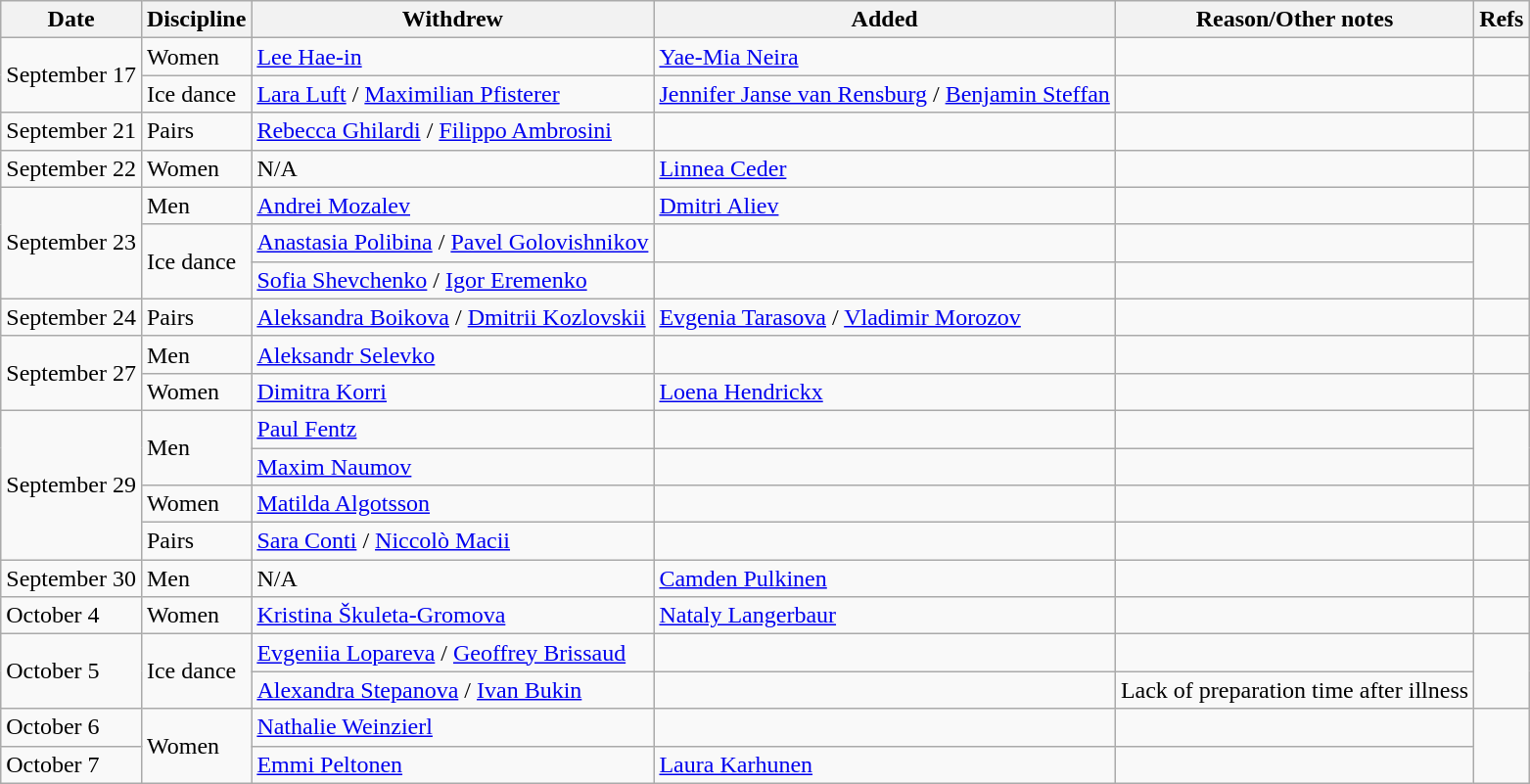<table class="wikitable sortable">
<tr>
<th>Date</th>
<th>Discipline</th>
<th>Withdrew</th>
<th>Added</th>
<th>Reason/Other notes</th>
<th>Refs</th>
</tr>
<tr>
<td rowspan=2>September 17</td>
<td>Women</td>
<td> <a href='#'>Lee Hae-in</a></td>
<td> <a href='#'>Yae-Mia Neira</a></td>
<td></td>
<td></td>
</tr>
<tr>
<td>Ice dance</td>
<td> <a href='#'>Lara Luft</a> / <a href='#'>Maximilian Pfisterer</a></td>
<td> <a href='#'>Jennifer Janse van Rensburg</a> / <a href='#'>Benjamin Steffan</a></td>
<td></td>
<td></td>
</tr>
<tr>
<td>September 21</td>
<td>Pairs</td>
<td> <a href='#'>Rebecca Ghilardi</a> / <a href='#'>Filippo Ambrosini</a></td>
<td></td>
<td></td>
<td></td>
</tr>
<tr>
<td>September 22</td>
<td>Women</td>
<td>N/A</td>
<td> <a href='#'>Linnea Ceder</a></td>
<td></td>
<td></td>
</tr>
<tr>
<td rowspan=3>September 23</td>
<td>Men</td>
<td> <a href='#'>Andrei Mozalev</a></td>
<td> <a href='#'>Dmitri Aliev</a></td>
<td></td>
<td></td>
</tr>
<tr>
<td rowspan=2>Ice dance</td>
<td> <a href='#'>Anastasia Polibina</a> / <a href='#'>Pavel Golovishnikov</a></td>
<td></td>
<td></td>
<td rowspan=2></td>
</tr>
<tr>
<td> <a href='#'>Sofia Shevchenko</a> / <a href='#'>Igor Eremenko</a></td>
<td></td>
<td></td>
</tr>
<tr>
<td>September 24</td>
<td>Pairs</td>
<td> <a href='#'>Aleksandra Boikova</a> / <a href='#'>Dmitrii Kozlovskii</a></td>
<td> <a href='#'>Evgenia Tarasova</a> / <a href='#'>Vladimir Morozov</a></td>
<td></td>
<td></td>
</tr>
<tr>
<td rowspan=2>September 27</td>
<td>Men</td>
<td> <a href='#'>Aleksandr Selevko</a></td>
<td></td>
<td></td>
<td></td>
</tr>
<tr>
<td>Women</td>
<td> <a href='#'>Dimitra Korri</a></td>
<td> <a href='#'>Loena Hendrickx</a></td>
<td></td>
<td></td>
</tr>
<tr>
<td rowspan=4>September 29</td>
<td rowspan=2>Men</td>
<td> <a href='#'>Paul Fentz</a></td>
<td></td>
<td></td>
<td rowspan=2></td>
</tr>
<tr>
<td> <a href='#'>Maxim Naumov</a></td>
<td></td>
</tr>
<tr>
<td>Women</td>
<td> <a href='#'>Matilda Algotsson</a></td>
<td></td>
<td></td>
<td></td>
</tr>
<tr>
<td>Pairs</td>
<td> <a href='#'>Sara Conti</a> / <a href='#'>Niccolò Macii</a></td>
<td></td>
<td></td>
<td></td>
</tr>
<tr>
<td>September 30</td>
<td>Men</td>
<td>N/A</td>
<td> <a href='#'>Camden Pulkinen</a></td>
<td></td>
<td></td>
</tr>
<tr>
<td>October 4</td>
<td>Women</td>
<td> <a href='#'>Kristina Škuleta-Gromova</a></td>
<td> <a href='#'>Nataly Langerbaur</a></td>
<td></td>
<td></td>
</tr>
<tr>
<td rowspan=2>October 5</td>
<td rowspan=2>Ice dance</td>
<td> <a href='#'>Evgeniia Lopareva</a> / <a href='#'>Geoffrey Brissaud</a></td>
<td></td>
<td></td>
<td rowspan=2></td>
</tr>
<tr>
<td> <a href='#'>Alexandra Stepanova</a> / <a href='#'>Ivan Bukin</a></td>
<td></td>
<td>Lack of preparation time after illness</td>
</tr>
<tr>
<td>October 6</td>
<td rowspan=2>Women</td>
<td> <a href='#'>Nathalie Weinzierl</a></td>
<td></td>
<td></td>
<td rowspan=2></td>
</tr>
<tr>
<td>October 7</td>
<td> <a href='#'>Emmi Peltonen</a></td>
<td> <a href='#'>Laura Karhunen</a></td>
<td></td>
</tr>
</table>
